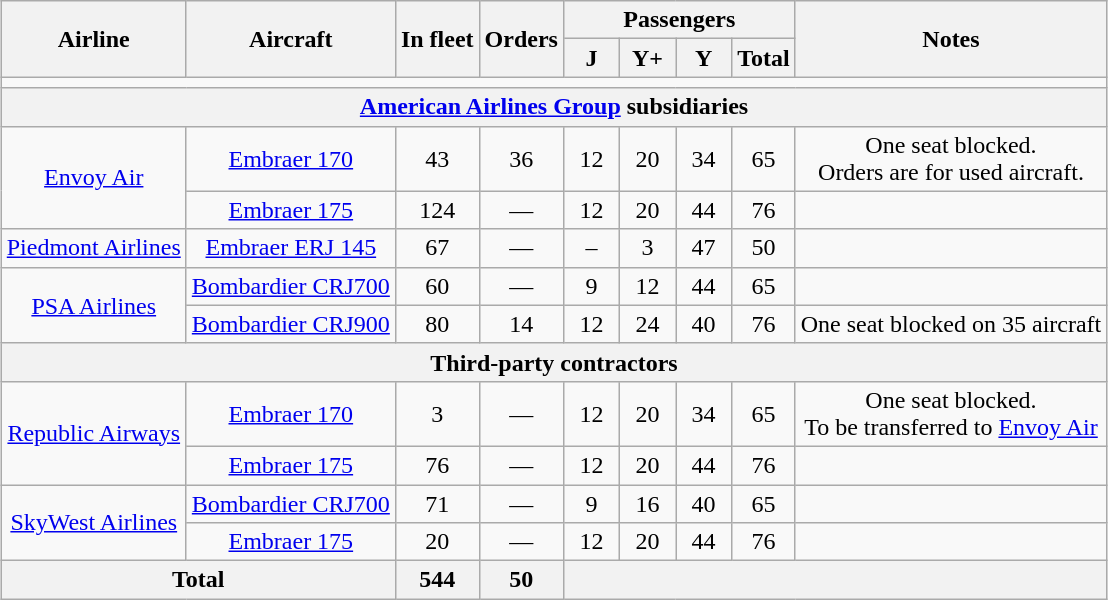<table class="wikitable sortable sticky-header-multi" style="text-align:center;margin:auto;">
<tr>
<th rowspan="2">Airline</th>
<th rowspan="2">Aircraft</th>
<th rowspan="2">In fleet</th>
<th rowspan="2">Orders</th>
<th colspan="4">Passengers</th>
<th rowspan="2">Notes</th>
</tr>
<tr>
<th style="width:30px;"><abbr>J</abbr></th>
<th style="width:30px;"><abbr>Y+</abbr></th>
<th style="width:30px;"><abbr>Y</abbr></th>
<th style="width:30px;">Total</th>
</tr>
<tr>
<td colspan="9"></td>
</tr>
<tr>
<th colspan="9"><a href='#'>American Airlines Group</a> subsidiaries</th>
</tr>
<tr>
<td rowspan="2"><a href='#'>Envoy Air</a></td>
<td><a href='#'>Embraer 170</a></td>
<td>43</td>
<td>36</td>
<td>12</td>
<td>20</td>
<td>34</td>
<td>65</td>
<td>One seat blocked.<br>Orders are for used aircraft.</td>
</tr>
<tr>
<td><a href='#'>Embraer 175</a></td>
<td>124</td>
<td>—</td>
<td>12</td>
<td>20</td>
<td>44</td>
<td>76</td>
<td></td>
</tr>
<tr>
<td><a href='#'>Piedmont Airlines</a></td>
<td><a href='#'>Embraer ERJ 145</a></td>
<td>67</td>
<td>—</td>
<td>–</td>
<td>3</td>
<td>47</td>
<td>50</td>
<td></td>
</tr>
<tr>
<td rowspan="2"><a href='#'>PSA Airlines</a></td>
<td><a href='#'>Bombardier CRJ700</a></td>
<td>60</td>
<td>—</td>
<td>9</td>
<td>12</td>
<td>44</td>
<td>65</td>
<td></td>
</tr>
<tr>
<td><a href='#'>Bombardier CRJ900</a></td>
<td>80</td>
<td>14</td>
<td>12</td>
<td>24</td>
<td>40</td>
<td>76</td>
<td>One seat blocked on 35 aircraft</td>
</tr>
<tr>
<th colspan="9">Third-party contractors</th>
</tr>
<tr>
<td rowspan="2"><a href='#'>Republic Airways</a></td>
<td><a href='#'>Embraer 170</a></td>
<td>3</td>
<td>—</td>
<td>12</td>
<td>20</td>
<td>34</td>
<td>65</td>
<td>One seat blocked.<br>To be transferred to <a href='#'>Envoy Air</a></td>
</tr>
<tr>
<td><a href='#'>Embraer 175</a></td>
<td>76</td>
<td>—</td>
<td>12</td>
<td>20</td>
<td>44</td>
<td>76</td>
<td></td>
</tr>
<tr>
<td rowspan="2"><a href='#'>SkyWest Airlines</a></td>
<td><a href='#'>Bombardier CRJ700</a></td>
<td>71</td>
<td>—</td>
<td>9</td>
<td>16</td>
<td>40</td>
<td>65</td>
<td></td>
</tr>
<tr>
<td><a href='#'>Embraer 175</a></td>
<td>20</td>
<td>—</td>
<td>12</td>
<td>20</td>
<td>44</td>
<td>76</td>
<td></td>
</tr>
<tr>
<th colspan="2">Total</th>
<th>544</th>
<th>50</th>
<th colspan="5"></th>
</tr>
</table>
